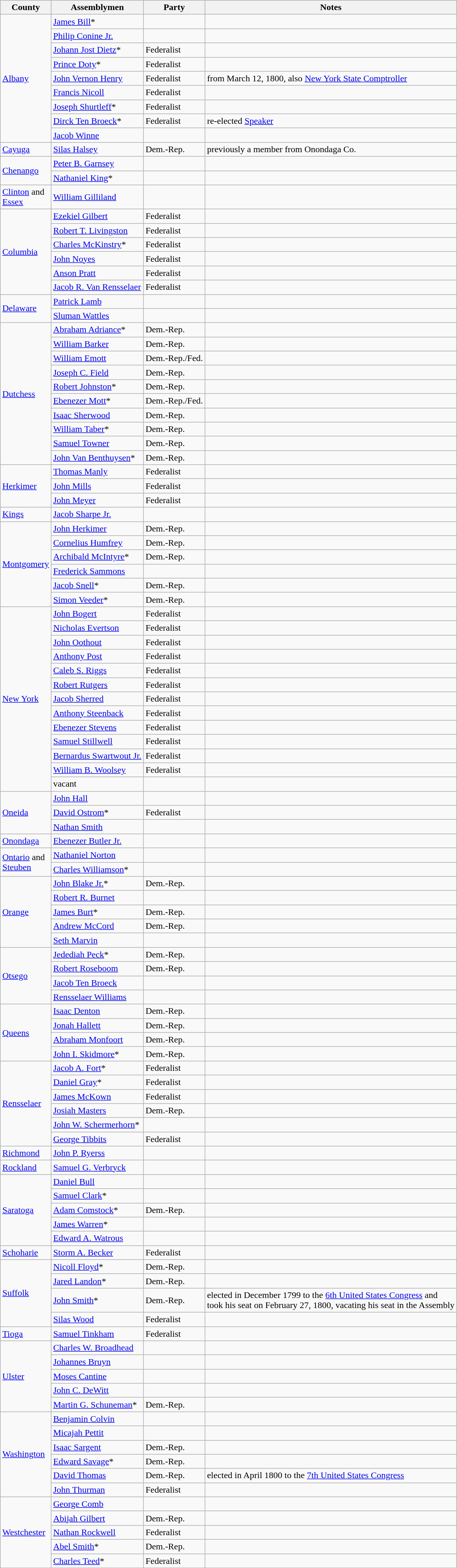<table class=wikitable>
<tr>
<th>County</th>
<th>Assemblymen</th>
<th>Party</th>
<th>Notes</th>
</tr>
<tr>
<td rowspan="9"><a href='#'>Albany</a></td>
<td><a href='#'>James Bill</a>*</td>
<td></td>
<td></td>
</tr>
<tr>
<td><a href='#'>Philip Conine Jr.</a></td>
<td></td>
<td></td>
</tr>
<tr>
<td><a href='#'>Johann Jost Dietz</a>*</td>
<td>Federalist</td>
<td></td>
</tr>
<tr>
<td><a href='#'>Prince Doty</a>*</td>
<td>Federalist</td>
<td></td>
</tr>
<tr>
<td><a href='#'>John Vernon Henry</a></td>
<td>Federalist</td>
<td>from March 12, 1800, also <a href='#'>New York State Comptroller</a></td>
</tr>
<tr>
<td><a href='#'>Francis Nicoll</a></td>
<td>Federalist</td>
<td></td>
</tr>
<tr>
<td><a href='#'>Joseph Shurtleff</a>*</td>
<td>Federalist</td>
<td></td>
</tr>
<tr>
<td><a href='#'>Dirck Ten Broeck</a>*</td>
<td>Federalist</td>
<td>re-elected <a href='#'>Speaker</a></td>
</tr>
<tr>
<td><a href='#'>Jacob Winne</a></td>
<td></td>
<td></td>
</tr>
<tr>
<td><a href='#'>Cayuga</a></td>
<td><a href='#'>Silas Halsey</a></td>
<td>Dem.-Rep.</td>
<td>previously a member from Onondaga Co.</td>
</tr>
<tr>
<td rowspan="2"><a href='#'>Chenango</a></td>
<td><a href='#'>Peter B. Garnsey</a></td>
<td></td>
<td></td>
</tr>
<tr>
<td><a href='#'>Nathaniel King</a>*</td>
<td></td>
<td></td>
</tr>
<tr>
<td><a href='#'>Clinton</a> and <br><a href='#'>Essex</a></td>
<td><a href='#'>William Gilliland</a></td>
<td></td>
<td></td>
</tr>
<tr>
<td rowspan="6"><a href='#'>Columbia</a></td>
<td><a href='#'>Ezekiel Gilbert</a></td>
<td>Federalist</td>
<td></td>
</tr>
<tr>
<td><a href='#'>Robert T. Livingston</a></td>
<td>Federalist</td>
<td></td>
</tr>
<tr>
<td><a href='#'>Charles McKinstry</a>*</td>
<td>Federalist</td>
<td></td>
</tr>
<tr>
<td><a href='#'>John Noyes</a></td>
<td>Federalist</td>
<td></td>
</tr>
<tr>
<td><a href='#'>Anson Pratt</a></td>
<td>Federalist</td>
<td></td>
</tr>
<tr>
<td><a href='#'>Jacob R. Van Rensselaer</a></td>
<td>Federalist</td>
<td></td>
</tr>
<tr>
<td rowspan="2"><a href='#'>Delaware</a></td>
<td><a href='#'>Patrick Lamb</a></td>
<td></td>
<td></td>
</tr>
<tr>
<td><a href='#'>Sluman Wattles</a></td>
<td></td>
<td></td>
</tr>
<tr>
<td rowspan="10"><a href='#'>Dutchess</a></td>
<td><a href='#'>Abraham Adriance</a>*</td>
<td>Dem.-Rep.</td>
<td></td>
</tr>
<tr>
<td><a href='#'>William Barker</a></td>
<td>Dem.-Rep.</td>
<td></td>
</tr>
<tr>
<td><a href='#'>William Emott</a></td>
<td>Dem.-Rep./Fed.</td>
<td></td>
</tr>
<tr>
<td><a href='#'>Joseph C. Field</a></td>
<td>Dem.-Rep.</td>
<td></td>
</tr>
<tr>
<td><a href='#'>Robert Johnston</a>*</td>
<td>Dem.-Rep.</td>
<td></td>
</tr>
<tr>
<td><a href='#'>Ebenezer Mott</a>*</td>
<td>Dem.-Rep./Fed.</td>
<td></td>
</tr>
<tr>
<td><a href='#'>Isaac Sherwood</a></td>
<td>Dem.-Rep.</td>
<td></td>
</tr>
<tr>
<td><a href='#'>William Taber</a>*</td>
<td>Dem.-Rep.</td>
<td></td>
</tr>
<tr>
<td><a href='#'>Samuel Towner</a></td>
<td>Dem.-Rep.</td>
<td></td>
</tr>
<tr>
<td><a href='#'>John Van Benthuysen</a>*</td>
<td>Dem.-Rep.</td>
<td></td>
</tr>
<tr>
<td rowspan="3"><a href='#'>Herkimer</a></td>
<td><a href='#'>Thomas Manly</a></td>
<td>Federalist</td>
<td></td>
</tr>
<tr>
<td><a href='#'>John Mills</a></td>
<td>Federalist</td>
<td></td>
</tr>
<tr>
<td><a href='#'>John Meyer</a></td>
<td>Federalist</td>
<td></td>
</tr>
<tr>
<td><a href='#'>Kings</a></td>
<td><a href='#'>Jacob Sharpe Jr.</a></td>
<td></td>
<td></td>
</tr>
<tr>
<td rowspan="6"><a href='#'>Montgomery</a></td>
<td><a href='#'>John Herkimer</a></td>
<td>Dem.-Rep.</td>
<td></td>
</tr>
<tr>
<td><a href='#'>Cornelius Humfrey</a></td>
<td>Dem.-Rep.</td>
<td></td>
</tr>
<tr>
<td><a href='#'>Archibald McIntyre</a>*</td>
<td>Dem.-Rep.</td>
<td></td>
</tr>
<tr>
<td><a href='#'>Frederick Sammons</a></td>
<td></td>
<td></td>
</tr>
<tr>
<td><a href='#'>Jacob Snell</a>*</td>
<td>Dem.-Rep.</td>
<td></td>
</tr>
<tr>
<td><a href='#'>Simon Veeder</a>*</td>
<td>Dem.-Rep.</td>
<td></td>
</tr>
<tr>
<td rowspan="13"><a href='#'>New York</a></td>
<td><a href='#'>John Bogert</a></td>
<td>Federalist</td>
<td></td>
</tr>
<tr>
<td><a href='#'>Nicholas Evertson</a></td>
<td>Federalist</td>
<td></td>
</tr>
<tr>
<td><a href='#'>John Oothout</a></td>
<td>Federalist</td>
<td></td>
</tr>
<tr>
<td><a href='#'>Anthony Post</a></td>
<td>Federalist</td>
<td></td>
</tr>
<tr>
<td><a href='#'>Caleb S. Riggs</a></td>
<td>Federalist</td>
<td></td>
</tr>
<tr>
<td><a href='#'>Robert Rutgers</a></td>
<td>Federalist</td>
<td></td>
</tr>
<tr>
<td><a href='#'>Jacob Sherred</a></td>
<td>Federalist</td>
<td></td>
</tr>
<tr>
<td><a href='#'>Anthony Steenback</a></td>
<td>Federalist</td>
<td></td>
</tr>
<tr>
<td><a href='#'>Ebenezer Stevens</a></td>
<td>Federalist</td>
<td></td>
</tr>
<tr>
<td><a href='#'>Samuel Stillwell</a></td>
<td>Federalist</td>
<td></td>
</tr>
<tr>
<td><a href='#'>Bernardus Swartwout Jr.</a></td>
<td>Federalist</td>
<td></td>
</tr>
<tr>
<td><a href='#'>William B. Woolsey</a></td>
<td>Federalist</td>
<td></td>
</tr>
<tr>
<td>vacant</td>
<td></td>
<td></td>
</tr>
<tr>
<td rowspan="3"><a href='#'>Oneida</a></td>
<td><a href='#'>John Hall</a></td>
<td></td>
<td></td>
</tr>
<tr>
<td><a href='#'>David Ostrom</a>*</td>
<td>Federalist</td>
<td></td>
</tr>
<tr>
<td><a href='#'>Nathan Smith</a></td>
<td></td>
<td></td>
</tr>
<tr>
<td><a href='#'>Onondaga</a></td>
<td><a href='#'>Ebenezer Butler Jr.</a></td>
<td></td>
<td></td>
</tr>
<tr>
<td rowspan="2"><a href='#'>Ontario</a> and <br><a href='#'>Steuben</a></td>
<td><a href='#'>Nathaniel Norton</a></td>
<td></td>
<td></td>
</tr>
<tr>
<td><a href='#'>Charles Williamson</a>*</td>
<td></td>
<td></td>
</tr>
<tr>
<td rowspan="5"><a href='#'>Orange</a></td>
<td><a href='#'>John Blake Jr.</a>*</td>
<td>Dem.-Rep.</td>
<td></td>
</tr>
<tr>
<td><a href='#'>Robert R. Burnet</a></td>
<td></td>
<td></td>
</tr>
<tr>
<td><a href='#'>James Burt</a>*</td>
<td>Dem.-Rep.</td>
<td></td>
</tr>
<tr>
<td><a href='#'>Andrew McCord</a></td>
<td>Dem.-Rep.</td>
<td></td>
</tr>
<tr>
<td><a href='#'>Seth Marvin</a></td>
<td></td>
<td></td>
</tr>
<tr>
<td rowspan="4"><a href='#'>Otsego</a></td>
<td><a href='#'>Jedediah Peck</a>*</td>
<td>Dem.-Rep.</td>
<td></td>
</tr>
<tr>
<td><a href='#'>Robert Roseboom</a></td>
<td>Dem.-Rep.</td>
<td></td>
</tr>
<tr>
<td><a href='#'>Jacob Ten Broeck</a></td>
<td></td>
<td></td>
</tr>
<tr>
<td><a href='#'>Rensselaer Williams</a></td>
<td></td>
<td></td>
</tr>
<tr>
<td rowspan="4"><a href='#'>Queens</a></td>
<td><a href='#'>Isaac Denton</a></td>
<td>Dem.-Rep.</td>
<td></td>
</tr>
<tr>
<td><a href='#'>Jonah Hallett</a></td>
<td>Dem.-Rep.</td>
<td></td>
</tr>
<tr>
<td><a href='#'>Abraham Monfoort</a></td>
<td>Dem.-Rep.</td>
<td></td>
</tr>
<tr>
<td><a href='#'>John I. Skidmore</a>*</td>
<td>Dem.-Rep.</td>
<td></td>
</tr>
<tr>
<td rowspan="6"><a href='#'>Rensselaer</a></td>
<td><a href='#'>Jacob A. Fort</a>*</td>
<td>Federalist</td>
<td></td>
</tr>
<tr>
<td><a href='#'>Daniel Gray</a>*</td>
<td>Federalist</td>
<td></td>
</tr>
<tr>
<td><a href='#'>James McKown</a></td>
<td>Federalist</td>
<td></td>
</tr>
<tr>
<td><a href='#'>Josiah Masters</a></td>
<td>Dem.-Rep.</td>
<td></td>
</tr>
<tr>
<td><a href='#'>John W. Schermerhorn</a>*</td>
<td></td>
<td></td>
</tr>
<tr>
<td><a href='#'>George Tibbits</a></td>
<td>Federalist</td>
<td></td>
</tr>
<tr>
<td><a href='#'>Richmond</a></td>
<td><a href='#'>John P. Ryerss</a></td>
<td></td>
<td></td>
</tr>
<tr>
<td><a href='#'>Rockland</a></td>
<td><a href='#'>Samuel G. Verbryck</a></td>
<td></td>
<td></td>
</tr>
<tr>
<td rowspan="5"><a href='#'>Saratoga</a></td>
<td><a href='#'>Daniel Bull</a></td>
<td></td>
<td></td>
</tr>
<tr>
<td><a href='#'>Samuel Clark</a>*</td>
<td></td>
<td></td>
</tr>
<tr>
<td><a href='#'>Adam Comstock</a>*</td>
<td>Dem.-Rep.</td>
<td></td>
</tr>
<tr>
<td><a href='#'>James Warren</a>*</td>
<td></td>
<td></td>
</tr>
<tr>
<td><a href='#'>Edward A. Watrous</a></td>
<td></td>
<td></td>
</tr>
<tr>
<td><a href='#'>Schoharie</a></td>
<td><a href='#'>Storm A. Becker</a></td>
<td>Federalist</td>
<td></td>
</tr>
<tr>
<td rowspan="4"><a href='#'>Suffolk</a></td>
<td><a href='#'>Nicoll Floyd</a>*</td>
<td>Dem.-Rep.</td>
<td></td>
</tr>
<tr>
<td><a href='#'>Jared Landon</a>*</td>
<td>Dem.-Rep.</td>
<td></td>
</tr>
<tr>
<td><a href='#'>John Smith</a>*</td>
<td>Dem.-Rep.</td>
<td>elected in December 1799 to the <a href='#'>6th United States Congress</a> and <br>took his seat on February 27, 1800, vacating his seat in the Assembly</td>
</tr>
<tr>
<td><a href='#'>Silas Wood</a></td>
<td>Federalist</td>
<td></td>
</tr>
<tr>
<td><a href='#'>Tioga</a></td>
<td><a href='#'>Samuel Tinkham</a></td>
<td>Federalist</td>
<td></td>
</tr>
<tr>
<td rowspan="5"><a href='#'>Ulster</a></td>
<td><a href='#'>Charles W. Broadhead</a></td>
<td></td>
<td></td>
</tr>
<tr>
<td><a href='#'>Johannes Bruyn</a></td>
<td></td>
<td></td>
</tr>
<tr>
<td><a href='#'>Moses Cantine</a></td>
<td></td>
<td></td>
</tr>
<tr>
<td><a href='#'>John C. DeWitt</a></td>
<td></td>
<td></td>
</tr>
<tr>
<td><a href='#'>Martin G. Schuneman</a>*</td>
<td>Dem.-Rep.</td>
<td></td>
</tr>
<tr>
<td rowspan="6"><a href='#'>Washington</a></td>
<td><a href='#'>Benjamin Colvin</a></td>
<td></td>
<td></td>
</tr>
<tr>
<td><a href='#'>Micajah Pettit</a></td>
<td></td>
<td></td>
</tr>
<tr>
<td><a href='#'>Isaac Sargent</a></td>
<td>Dem.-Rep.</td>
<td></td>
</tr>
<tr>
<td><a href='#'>Edward Savage</a>*</td>
<td>Dem.-Rep.</td>
<td></td>
</tr>
<tr>
<td><a href='#'>David Thomas</a></td>
<td>Dem.-Rep.</td>
<td>elected in April 1800 to the <a href='#'>7th United States Congress</a></td>
</tr>
<tr>
<td><a href='#'>John Thurman</a></td>
<td>Federalist</td>
<td></td>
</tr>
<tr>
<td rowspan="5"><a href='#'>Westchester</a></td>
<td><a href='#'>George Comb</a></td>
<td></td>
<td></td>
</tr>
<tr>
<td><a href='#'>Abijah Gilbert</a></td>
<td>Dem.-Rep.</td>
<td></td>
</tr>
<tr>
<td><a href='#'>Nathan Rockwell</a></td>
<td>Federalist</td>
<td></td>
</tr>
<tr>
<td><a href='#'>Abel Smith</a>*</td>
<td>Dem.-Rep.</td>
<td></td>
</tr>
<tr>
<td><a href='#'>Charles Teed</a>*</td>
<td>Federalist</td>
<td></td>
</tr>
<tr>
</tr>
</table>
